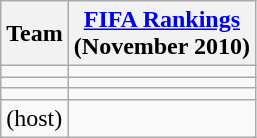<table class="wikitable sortable" style="text-align: left;">
<tr>
<th>Team</th>
<th><a href='#'>FIFA Rankings</a><br>(November 2010)</th>
</tr>
<tr>
<td></td>
<td></td>
</tr>
<tr>
<td></td>
<td></td>
</tr>
<tr>
<td></td>
<td></td>
</tr>
<tr>
<td> (host)</td>
<td></td>
</tr>
</table>
